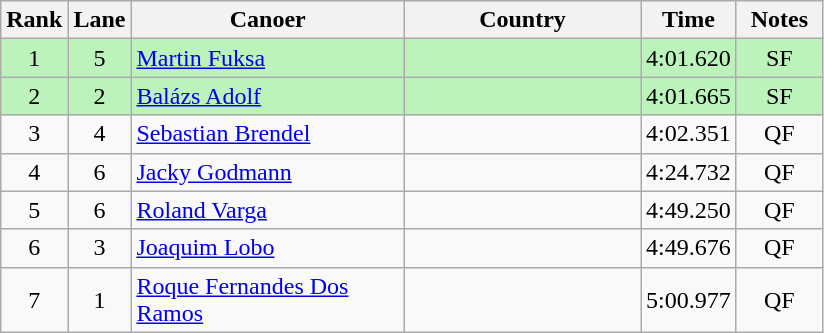<table class="wikitable sortable" style="text-align:center;">
<tr>
<th width=30>Rank</th>
<th width=30>Lane</th>
<th width=175>Canoer</th>
<th width=150>Country</th>
<th width=30>Time</th>
<th width=50>Notes</th>
</tr>
<tr bgcolor=bbf3bb>
<td>1</td>
<td>5</td>
<td align=left><a href='#'>Martin Fuksa</a></td>
<td align=left></td>
<td>4:01.620</td>
<td>SF</td>
</tr>
<tr bgcolor=bbf3bb>
<td>2</td>
<td>2</td>
<td align=left><a href='#'>Balázs Adolf</a></td>
<td align=left></td>
<td>4:01.665</td>
<td>SF</td>
</tr>
<tr>
<td>3</td>
<td>4</td>
<td align=left><a href='#'>Sebastian Brendel</a></td>
<td align=left></td>
<td>4:02.351</td>
<td>QF</td>
</tr>
<tr>
<td>4</td>
<td>6</td>
<td align=left><a href='#'>Jacky Godmann</a></td>
<td align=left></td>
<td>4:24.732</td>
<td>QF</td>
</tr>
<tr>
<td>5</td>
<td>6</td>
<td align=left><a href='#'>Roland Varga</a></td>
<td align=left></td>
<td>4:49.250</td>
<td>QF</td>
</tr>
<tr>
<td>6</td>
<td>3</td>
<td align=left><a href='#'>Joaquim Lobo</a></td>
<td align=left></td>
<td>4:49.676</td>
<td>QF</td>
</tr>
<tr>
<td>7</td>
<td>1</td>
<td align=left><a href='#'>Roque Fernandes Dos Ramos</a></td>
<td align=left></td>
<td>5:00.977</td>
<td>QF</td>
</tr>
</table>
